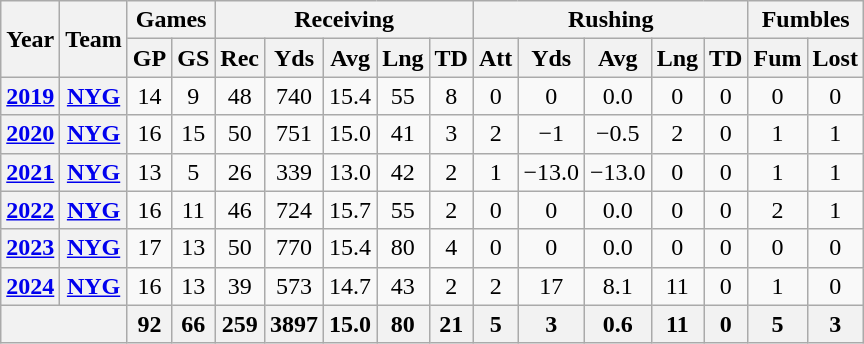<table class="wikitable" style="text-align:center;">
<tr>
<th rowspan="2">Year</th>
<th rowspan="2">Team</th>
<th colspan="2">Games</th>
<th colspan="5">Receiving</th>
<th colspan="5">Rushing</th>
<th colspan="2">Fumbles</th>
</tr>
<tr>
<th>GP</th>
<th>GS</th>
<th>Rec</th>
<th>Yds</th>
<th>Avg</th>
<th>Lng</th>
<th>TD</th>
<th>Att</th>
<th>Yds</th>
<th>Avg</th>
<th>Lng</th>
<th>TD</th>
<th>Fum</th>
<th>Lost</th>
</tr>
<tr>
<th><a href='#'>2019</a></th>
<th><a href='#'>NYG</a></th>
<td>14</td>
<td>9</td>
<td>48</td>
<td>740</td>
<td>15.4</td>
<td>55</td>
<td>8</td>
<td>0</td>
<td>0</td>
<td>0.0</td>
<td>0</td>
<td>0</td>
<td>0</td>
<td>0</td>
</tr>
<tr>
<th><a href='#'>2020</a></th>
<th><a href='#'>NYG</a></th>
<td>16</td>
<td>15</td>
<td>50</td>
<td>751</td>
<td>15.0</td>
<td>41</td>
<td>3</td>
<td>2</td>
<td>−1</td>
<td>−0.5</td>
<td>2</td>
<td>0</td>
<td>1</td>
<td>1</td>
</tr>
<tr>
<th><a href='#'>2021</a></th>
<th><a href='#'>NYG</a></th>
<td>13</td>
<td>5</td>
<td>26</td>
<td>339</td>
<td>13.0</td>
<td>42</td>
<td>2</td>
<td>1</td>
<td>−13.0</td>
<td>−13.0</td>
<td>0</td>
<td>0</td>
<td>1</td>
<td>1</td>
</tr>
<tr>
<th><a href='#'>2022</a></th>
<th><a href='#'>NYG</a></th>
<td>16</td>
<td>11</td>
<td>46</td>
<td>724</td>
<td>15.7</td>
<td>55</td>
<td>2</td>
<td>0</td>
<td>0</td>
<td>0.0</td>
<td>0</td>
<td>0</td>
<td>2</td>
<td>1</td>
</tr>
<tr>
<th><a href='#'>2023</a></th>
<th><a href='#'>NYG</a></th>
<td>17</td>
<td>13</td>
<td>50</td>
<td>770</td>
<td>15.4</td>
<td>80</td>
<td>4</td>
<td>0</td>
<td>0</td>
<td>0.0</td>
<td>0</td>
<td>0</td>
<td>0</td>
<td>0</td>
</tr>
<tr>
<th><a href='#'>2024</a></th>
<th><a href='#'>NYG</a></th>
<td>16</td>
<td>13</td>
<td>39</td>
<td>573</td>
<td>14.7</td>
<td>43</td>
<td>2</td>
<td>2</td>
<td>17</td>
<td>8.1</td>
<td>11</td>
<td>0</td>
<td>1</td>
<td>0</td>
</tr>
<tr>
<th colspan="2"></th>
<th>92</th>
<th>66</th>
<th>259</th>
<th>3897</th>
<th>15.0</th>
<th>80</th>
<th>21</th>
<th>5</th>
<th>3</th>
<th>0.6</th>
<th>11</th>
<th>0</th>
<th>5</th>
<th>3</th>
</tr>
</table>
